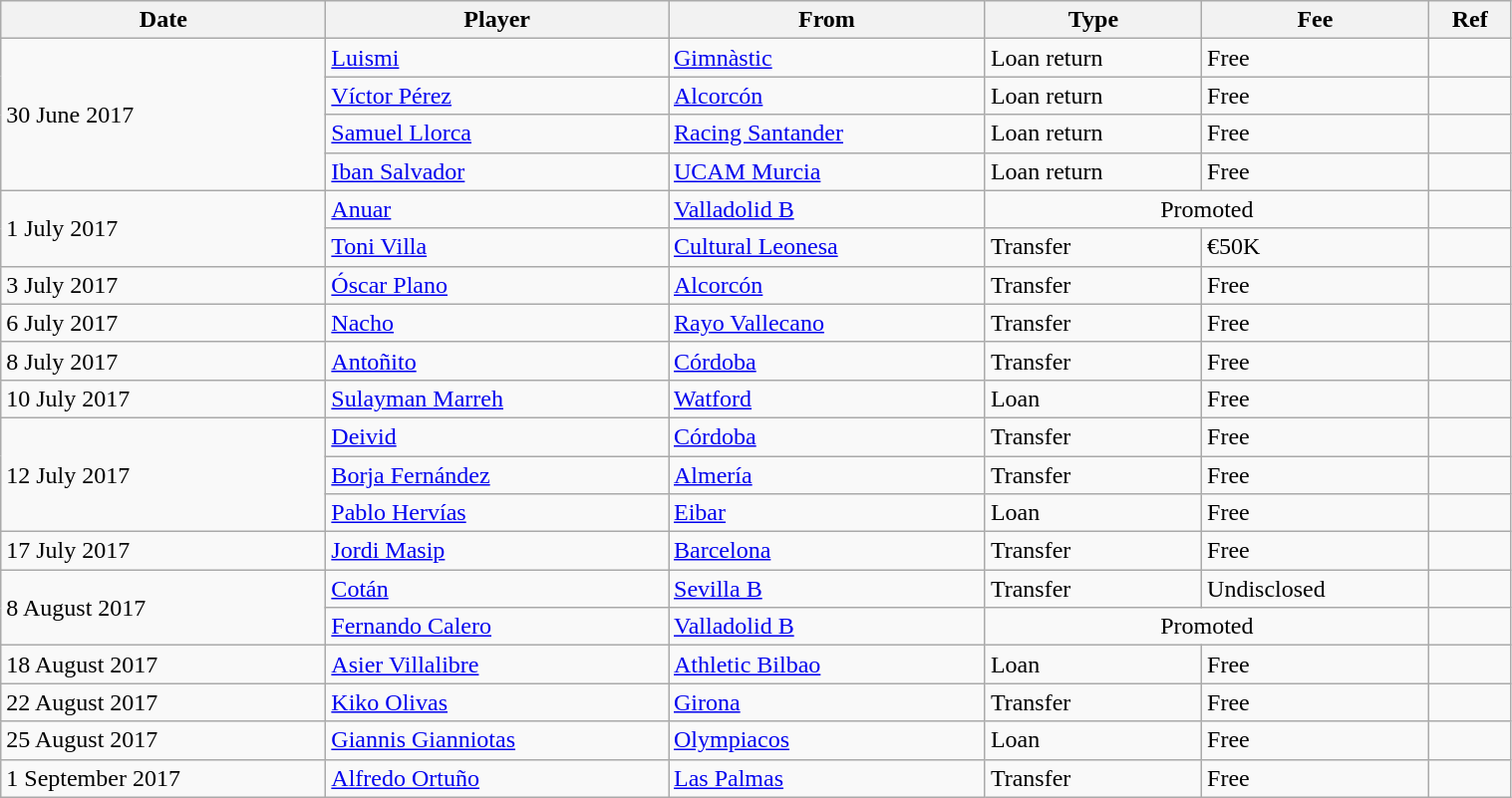<table class="wikitable" style="width:80%;">
<tr>
<th>Date</th>
<th>Player</th>
<th>From</th>
<th>Type</th>
<th>Fee</th>
<th>Ref</th>
</tr>
<tr>
<td rowspan="4">30 June 2017</td>
<td> <a href='#'>Luismi</a></td>
<td> <a href='#'>Gimnàstic</a></td>
<td>Loan return</td>
<td>Free</td>
<td></td>
</tr>
<tr>
<td> <a href='#'>Víctor Pérez</a></td>
<td> <a href='#'>Alcorcón</a></td>
<td>Loan return</td>
<td>Free</td>
<td></td>
</tr>
<tr>
<td> <a href='#'>Samuel Llorca</a></td>
<td> <a href='#'>Racing Santander</a></td>
<td>Loan return</td>
<td>Free</td>
<td></td>
</tr>
<tr>
<td> <a href='#'>Iban Salvador</a></td>
<td> <a href='#'>UCAM Murcia</a></td>
<td>Loan return</td>
<td>Free</td>
<td></td>
</tr>
<tr>
<td rowspan="2">1 July 2017</td>
<td> <a href='#'>Anuar</a></td>
<td> <a href='#'>Valladolid B</a></td>
<td colspan="2" style="text-align:center;">Promoted</td>
<td></td>
</tr>
<tr>
<td> <a href='#'>Toni Villa</a></td>
<td> <a href='#'>Cultural Leonesa</a></td>
<td>Transfer</td>
<td>€50K</td>
<td></td>
</tr>
<tr>
<td>3 July 2017</td>
<td> <a href='#'>Óscar Plano</a></td>
<td> <a href='#'>Alcorcón</a></td>
<td>Transfer</td>
<td>Free</td>
<td></td>
</tr>
<tr>
<td>6 July 2017</td>
<td> <a href='#'>Nacho</a></td>
<td> <a href='#'>Rayo Vallecano</a></td>
<td>Transfer</td>
<td>Free</td>
<td></td>
</tr>
<tr>
<td>8 July 2017</td>
<td> <a href='#'>Antoñito</a></td>
<td> <a href='#'>Córdoba</a></td>
<td>Transfer</td>
<td>Free</td>
<td></td>
</tr>
<tr>
<td>10 July 2017</td>
<td> <a href='#'>Sulayman Marreh</a></td>
<td> <a href='#'>Watford</a></td>
<td>Loan</td>
<td>Free</td>
<td></td>
</tr>
<tr>
<td rowspan="3">12 July 2017</td>
<td> <a href='#'>Deivid</a></td>
<td> <a href='#'>Córdoba</a></td>
<td>Transfer</td>
<td>Free</td>
<td></td>
</tr>
<tr>
<td> <a href='#'>Borja Fernández</a></td>
<td> <a href='#'>Almería</a></td>
<td>Transfer</td>
<td>Free</td>
<td></td>
</tr>
<tr>
<td> <a href='#'>Pablo Hervías</a></td>
<td> <a href='#'>Eibar</a></td>
<td>Loan</td>
<td>Free</td>
<td></td>
</tr>
<tr>
<td>17 July 2017</td>
<td> <a href='#'>Jordi Masip</a></td>
<td> <a href='#'>Barcelona</a></td>
<td>Transfer</td>
<td>Free</td>
<td></td>
</tr>
<tr>
<td rowspan="2">8 August 2017</td>
<td> <a href='#'>Cotán</a></td>
<td> <a href='#'>Sevilla B</a></td>
<td>Transfer</td>
<td>Undisclosed</td>
<td></td>
</tr>
<tr>
<td> <a href='#'>Fernando Calero</a></td>
<td> <a href='#'>Valladolid B</a></td>
<td colspan="2" style="text-align:center;">Promoted</td>
<td></td>
</tr>
<tr>
<td>18 August 2017</td>
<td> <a href='#'>Asier Villalibre</a></td>
<td> <a href='#'>Athletic Bilbao</a></td>
<td>Loan</td>
<td>Free</td>
<td></td>
</tr>
<tr>
<td>22 August 2017</td>
<td> <a href='#'>Kiko Olivas</a></td>
<td> <a href='#'>Girona</a></td>
<td>Transfer</td>
<td>Free</td>
<td></td>
</tr>
<tr>
<td>25 August 2017</td>
<td> <a href='#'>Giannis Gianniotas</a></td>
<td> <a href='#'>Olympiacos</a></td>
<td>Loan</td>
<td>Free</td>
<td></td>
</tr>
<tr>
<td>1 September 2017</td>
<td> <a href='#'>Alfredo Ortuño</a></td>
<td> <a href='#'>Las Palmas</a></td>
<td>Transfer</td>
<td>Free</td>
<td></td>
</tr>
</table>
